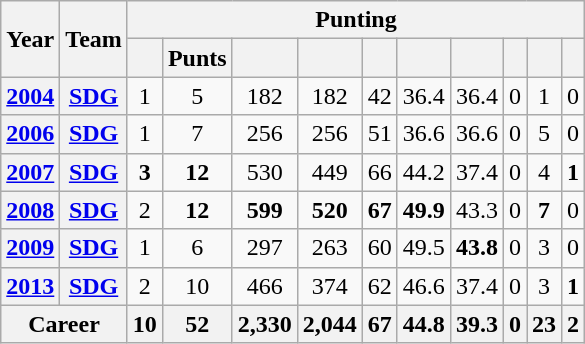<table class=wikitable style="text-align:center;">
<tr>
<th rowspan="2">Year</th>
<th rowspan="2">Team</th>
<th colspan="10">Punting</th>
</tr>
<tr>
<th></th>
<th>Punts</th>
<th></th>
<th></th>
<th></th>
<th></th>
<th></th>
<th></th>
<th></th>
<th></th>
</tr>
<tr>
<th><a href='#'>2004</a></th>
<th><a href='#'>SDG</a></th>
<td>1</td>
<td>5</td>
<td>182</td>
<td>182</td>
<td>42</td>
<td>36.4</td>
<td>36.4</td>
<td>0</td>
<td>1</td>
<td>0</td>
</tr>
<tr>
<th><a href='#'>2006</a></th>
<th><a href='#'>SDG</a></th>
<td>1</td>
<td>7</td>
<td>256</td>
<td>256</td>
<td>51</td>
<td>36.6</td>
<td>36.6</td>
<td>0</td>
<td>5</td>
<td>0</td>
</tr>
<tr>
<th><a href='#'>2007</a></th>
<th><a href='#'>SDG</a></th>
<td><strong>3</strong></td>
<td><strong>12</strong></td>
<td>530</td>
<td>449</td>
<td>66</td>
<td>44.2</td>
<td>37.4</td>
<td>0</td>
<td>4</td>
<td><strong>1</strong></td>
</tr>
<tr>
<th><a href='#'>2008</a></th>
<th><a href='#'>SDG</a></th>
<td>2</td>
<td><strong>12</strong></td>
<td><strong>599</strong></td>
<td><strong>520</strong></td>
<td><strong>67</strong></td>
<td><strong>49.9</strong></td>
<td>43.3</td>
<td>0</td>
<td><strong>7</strong></td>
<td>0</td>
</tr>
<tr>
<th><a href='#'>2009</a></th>
<th><a href='#'>SDG</a></th>
<td>1</td>
<td>6</td>
<td>297</td>
<td>263</td>
<td>60</td>
<td>49.5</td>
<td><strong>43.8</strong></td>
<td>0</td>
<td>3</td>
<td>0</td>
</tr>
<tr>
<th><a href='#'>2013</a></th>
<th><a href='#'>SDG</a></th>
<td>2</td>
<td>10</td>
<td>466</td>
<td>374</td>
<td>62</td>
<td>46.6</td>
<td>37.4</td>
<td>0</td>
<td>3</td>
<td><strong>1</strong></td>
</tr>
<tr>
<th colspan="2">Career</th>
<th>10</th>
<th>52</th>
<th>2,330</th>
<th>2,044</th>
<th>67</th>
<th>44.8</th>
<th>39.3</th>
<th>0</th>
<th>23</th>
<th>2</th>
</tr>
</table>
